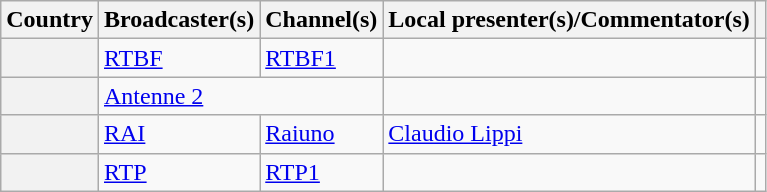<table class="wikitable plainrowheaders">
<tr>
<th scope="col">Country</th>
<th scope="col">Broadcaster(s)</th>
<th scope="col">Channel(s)</th>
<th scope="col">Local presenter(s)/Commentator(s)</th>
<th scope="col"></th>
</tr>
<tr>
<th scope="row"></th>
<td><a href='#'>RTBF</a></td>
<td><a href='#'>RTBF1</a></td>
<td></td>
<td></td>
</tr>
<tr>
<th scope="row"></th>
<td colspan="2"><a href='#'>Antenne 2</a></td>
<td></td>
<td></td>
</tr>
<tr>
<th scope="row"></th>
<td><a href='#'>RAI</a></td>
<td><a href='#'>Raiuno</a></td>
<td><a href='#'>Claudio Lippi</a></td>
<td></td>
</tr>
<tr>
<th scope="row"></th>
<td><a href='#'>RTP</a></td>
<td><a href='#'>RTP1</a></td>
<td></td>
<td></td>
</tr>
</table>
